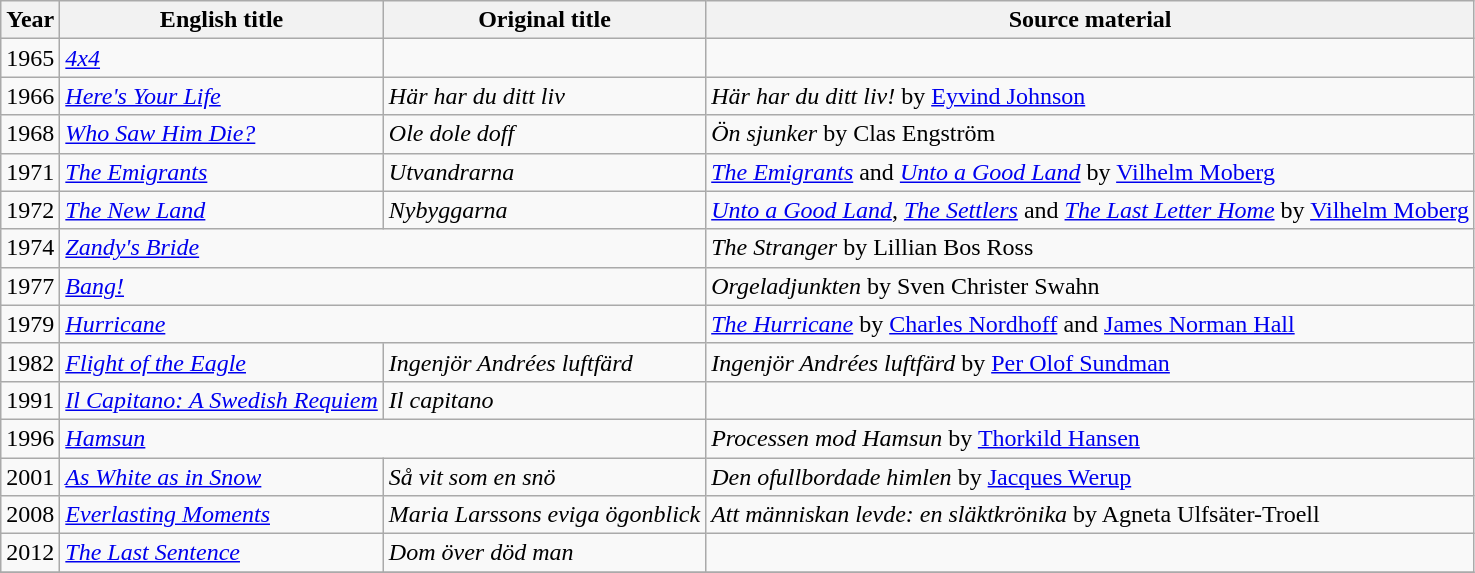<table class="wikitable sortable">
<tr>
<th>Year</th>
<th>English title</th>
<th>Original title</th>
<th class="unsortable">Source material</th>
</tr>
<tr>
<td>1965</td>
<td><em><a href='#'>4x4</a></em></td>
<td></td>
<td></td>
</tr>
<tr>
<td>1966</td>
<td><em><a href='#'>Here's Your Life</a></em></td>
<td><em>Här har du ditt liv</em></td>
<td><em>Här har du ditt liv!</em> by <a href='#'>Eyvind Johnson</a></td>
</tr>
<tr>
<td>1968</td>
<td><em><a href='#'>Who Saw Him Die?</a></em></td>
<td><em>Ole dole doff</em></td>
<td><em>Ön sjunker</em> by Clas Engström</td>
</tr>
<tr>
<td>1971</td>
<td><em><a href='#'>The Emigrants</a></em></td>
<td><em>Utvandrarna</em></td>
<td><em><a href='#'>The Emigrants</a></em> and <em><a href='#'>Unto a Good Land</a></em> by <a href='#'>Vilhelm Moberg</a></td>
</tr>
<tr>
<td>1972</td>
<td><em><a href='#'>The New Land</a></em></td>
<td><em>Nybyggarna</em></td>
<td><em><a href='#'>Unto a Good Land</a></em>, <em><a href='#'>The Settlers</a></em> and <em><a href='#'>The Last Letter Home</a></em> by <a href='#'>Vilhelm Moberg</a></td>
</tr>
<tr>
<td>1974</td>
<td colspan="2"><em><a href='#'>Zandy's Bride</a></em></td>
<td><em>The Stranger</em> by Lillian Bos Ross</td>
</tr>
<tr>
<td>1977</td>
<td colspan="2"><em><a href='#'>Bang!</a></em></td>
<td><em>Orgeladjunkten</em> by Sven Christer Swahn</td>
</tr>
<tr>
<td>1979</td>
<td colspan="2"><em><a href='#'>Hurricane</a></em></td>
<td><em><a href='#'>The Hurricane</a></em> by <a href='#'>Charles Nordhoff</a> and <a href='#'>James Norman Hall</a></td>
</tr>
<tr>
<td>1982</td>
<td><em><a href='#'>Flight of the Eagle</a></em></td>
<td><em>Ingenjör Andrées luftfärd</em></td>
<td><em>Ingenjör Andrées luftfärd</em> by <a href='#'>Per Olof Sundman</a></td>
</tr>
<tr>
<td>1991</td>
<td><em><a href='#'>Il Capitano: A Swedish Requiem</a></em></td>
<td><em>Il capitano</em></td>
<td></td>
</tr>
<tr>
<td>1996</td>
<td colspan="2"><em><a href='#'>Hamsun</a></em></td>
<td><em>Processen mod Hamsun</em> by <a href='#'>Thorkild Hansen</a></td>
</tr>
<tr>
<td>2001</td>
<td><em><a href='#'>As White as in Snow</a></em></td>
<td><em>Så vit som en snö</em></td>
<td><em>Den ofullbordade himlen</em> by <a href='#'>Jacques Werup</a></td>
</tr>
<tr>
<td>2008</td>
<td><em><a href='#'>Everlasting Moments</a></em></td>
<td><em>Maria Larssons eviga ögonblick</em></td>
<td><em>Att människan levde: en släktkrönika</em> by Agneta Ulfsäter-Troell</td>
</tr>
<tr>
<td>2012</td>
<td><em><a href='#'>The Last Sentence</a></em></td>
<td><em>Dom över död man</em></td>
<td></td>
</tr>
<tr>
</tr>
</table>
